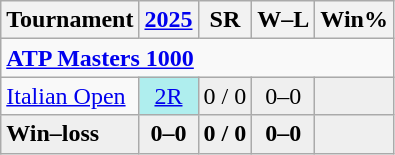<table class=wikitable style=text-align:center>
<tr>
<th>Tournament</th>
<th><a href='#'>2025</a></th>
<th>SR</th>
<th>W–L</th>
<th>Win%</th>
</tr>
<tr>
<td colspan="5" align="left"><strong><a href='#'>ATP Masters 1000</a></strong></td>
</tr>
<tr>
<td align=left><a href='#'>Italian Open</a></td>
<td style=background:#afeeee><a href='#'>2R</a></td>
<td bgcolor=efefef>0 / 0</td>
<td bgcolor=efefef>0–0</td>
<td bgcolor=efefef></td>
</tr>
<tr style="font-weight:bold;background:#efefef">
<td style="text-align:left">Win–loss</td>
<td>0–0</td>
<td>0 / 0</td>
<td>0–0</td>
<td></td>
</tr>
</table>
